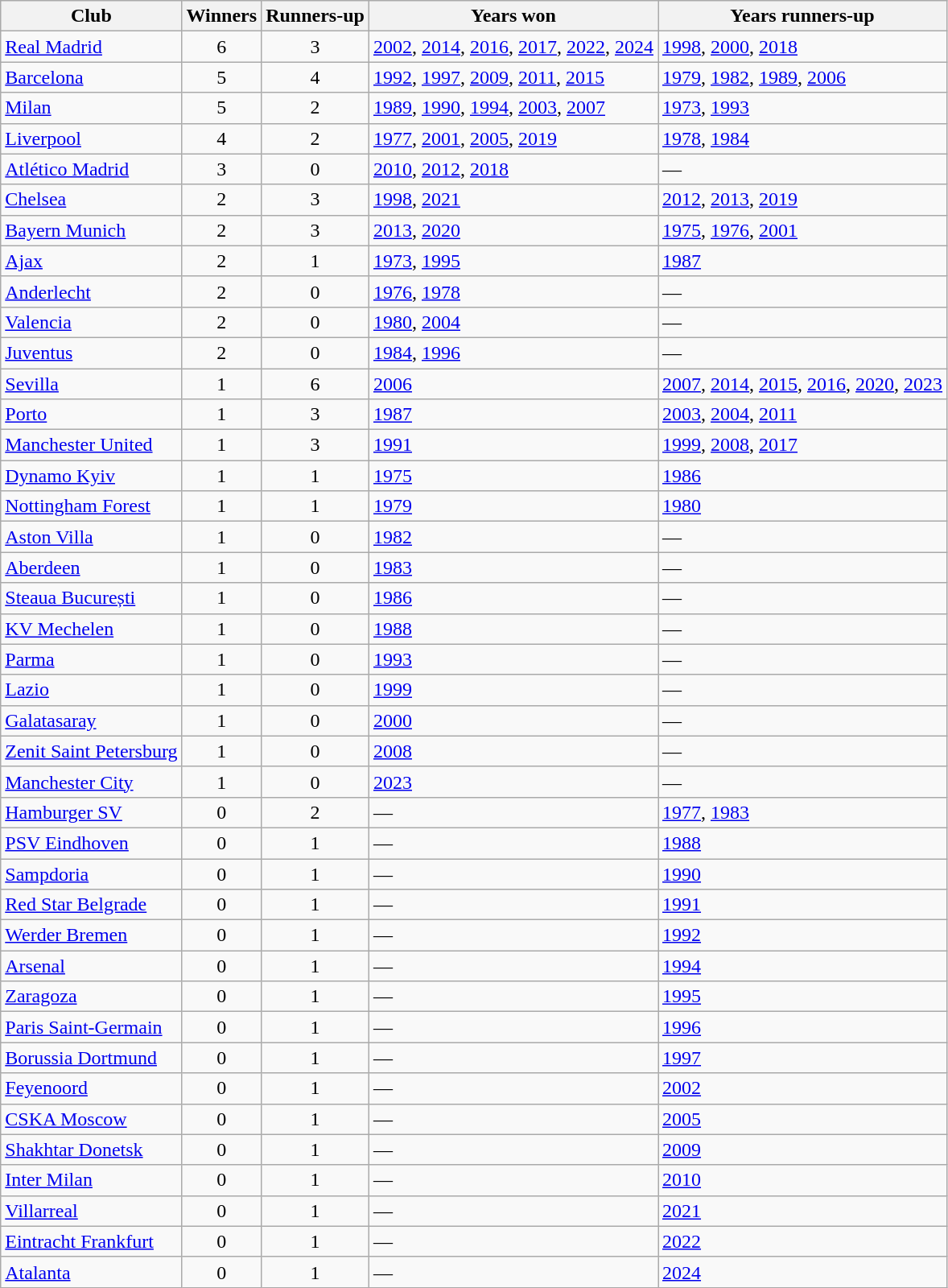<table class="wikitable sortable">
<tr>
<th>Club</th>
<th>Winners</th>
<th>Runners-up</th>
<th class="unsortable">Years won</th>
<th class="unsortable">Years runners-up</th>
</tr>
<tr>
<td> <a href='#'>Real Madrid</a></td>
<td align=center>6</td>
<td align="center">3</td>
<td><a href='#'>2002</a>, <a href='#'>2014</a>, <a href='#'>2016</a>, <a href='#'>2017</a>, <a href='#'>2022</a>, <a href='#'>2024</a></td>
<td><a href='#'>1998</a>, <a href='#'>2000</a>, <a href='#'>2018</a></td>
</tr>
<tr>
<td> <a href='#'>Barcelona</a></td>
<td align=center>5</td>
<td align=center>4</td>
<td><a href='#'>1992</a>, <a href='#'>1997</a>, <a href='#'>2009</a>, <a href='#'>2011</a>, <a href='#'>2015</a></td>
<td><a href='#'>1979</a>, <a href='#'>1982</a>, <a href='#'>1989</a>, <a href='#'>2006</a></td>
</tr>
<tr>
<td> <a href='#'>Milan</a></td>
<td align=center>5</td>
<td align=center>2</td>
<td><a href='#'>1989</a>, <a href='#'>1990</a>, <a href='#'>1994</a>, <a href='#'>2003</a>, <a href='#'>2007</a></td>
<td><a href='#'>1973</a>, <a href='#'>1993</a></td>
</tr>
<tr>
<td> <a href='#'>Liverpool</a></td>
<td align=center>4</td>
<td align=center>2</td>
<td><a href='#'>1977</a>, <a href='#'>2001</a>, <a href='#'>2005</a>, <a href='#'>2019</a></td>
<td><a href='#'>1978</a>, <a href='#'>1984</a></td>
</tr>
<tr>
<td> <a href='#'>Atlético Madrid</a></td>
<td align=center>3</td>
<td align=center>0</td>
<td><a href='#'>2010</a>, <a href='#'>2012</a>, <a href='#'>2018</a></td>
<td>—</td>
</tr>
<tr>
<td> <a href='#'>Chelsea</a></td>
<td align="center">2</td>
<td align="center">3</td>
<td><a href='#'>1998</a>, <a href='#'>2021</a></td>
<td><a href='#'>2012</a>, <a href='#'>2013</a>, <a href='#'>2019</a></td>
</tr>
<tr>
<td> <a href='#'>Bayern Munich</a></td>
<td align=center>2</td>
<td align=center>3</td>
<td><a href='#'>2013</a>, <a href='#'>2020</a></td>
<td><a href='#'>1975</a>, <a href='#'>1976</a>, <a href='#'>2001</a></td>
</tr>
<tr>
<td> <a href='#'>Ajax</a></td>
<td align=center>2</td>
<td align=center>1</td>
<td><a href='#'>1973</a>, <a href='#'>1995</a></td>
<td><a href='#'>1987</a></td>
</tr>
<tr>
<td> <a href='#'>Anderlecht</a></td>
<td align=center>2</td>
<td align=center>0</td>
<td><a href='#'>1976</a>, <a href='#'>1978</a></td>
<td>—</td>
</tr>
<tr>
<td> <a href='#'>Valencia</a></td>
<td align="center">2</td>
<td align="center">0</td>
<td><a href='#'>1980</a>, <a href='#'>2004</a></td>
<td>—</td>
</tr>
<tr>
<td> <a href='#'>Juventus</a></td>
<td align="center">2</td>
<td align="center">0</td>
<td><a href='#'>1984</a>, <a href='#'>1996</a></td>
<td>—</td>
</tr>
<tr>
<td> <a href='#'>Sevilla</a></td>
<td align=center>1</td>
<td align=center>6</td>
<td><a href='#'>2006</a></td>
<td><a href='#'>2007</a>, <a href='#'>2014</a>, <a href='#'>2015</a>, <a href='#'>2016</a>, <a href='#'>2020</a>, <a href='#'>2023</a></td>
</tr>
<tr>
<td> <a href='#'>Porto</a></td>
<td align=center>1</td>
<td align=center>3</td>
<td><a href='#'>1987</a></td>
<td><a href='#'>2003</a>, <a href='#'>2004</a>, <a href='#'>2011</a></td>
</tr>
<tr>
<td> <a href='#'>Manchester United</a></td>
<td align="center">1</td>
<td align="center">3</td>
<td><a href='#'>1991</a></td>
<td><a href='#'>1999</a>, <a href='#'>2008</a>, <a href='#'>2017</a></td>
</tr>
<tr>
<td> <a href='#'>Dynamo Kyiv</a></td>
<td align=center>1</td>
<td align=center>1</td>
<td><a href='#'>1975</a></td>
<td><a href='#'>1986</a></td>
</tr>
<tr>
<td> <a href='#'>Nottingham Forest</a></td>
<td align=center>1</td>
<td align=center>1</td>
<td><a href='#'>1979</a></td>
<td><a href='#'>1980</a></td>
</tr>
<tr>
<td> <a href='#'>Aston Villa</a></td>
<td align=center>1</td>
<td align=center>0</td>
<td><a href='#'>1982</a></td>
<td>—</td>
</tr>
<tr>
<td> <a href='#'>Aberdeen</a></td>
<td align=center>1</td>
<td align=center>0</td>
<td><a href='#'>1983</a></td>
<td>—</td>
</tr>
<tr>
<td> <a href='#'>Steaua București</a></td>
<td align=center>1</td>
<td align=center>0</td>
<td><a href='#'>1986</a></td>
<td>—</td>
</tr>
<tr>
<td> <a href='#'>KV Mechelen</a></td>
<td align=center>1</td>
<td align=center>0</td>
<td><a href='#'>1988</a></td>
<td>—</td>
</tr>
<tr>
<td> <a href='#'>Parma</a></td>
<td align=center>1</td>
<td align=center>0</td>
<td><a href='#'>1993</a></td>
<td>—</td>
</tr>
<tr>
<td> <a href='#'>Lazio</a></td>
<td align=center>1</td>
<td align=center>0</td>
<td><a href='#'>1999</a></td>
<td>—</td>
</tr>
<tr>
<td> <a href='#'>Galatasaray</a></td>
<td align=center>1</td>
<td align=center>0</td>
<td><a href='#'>2000</a></td>
<td>—</td>
</tr>
<tr>
<td> <a href='#'>Zenit Saint Petersburg</a></td>
<td align=center>1</td>
<td align=center>0</td>
<td><a href='#'>2008</a></td>
<td>—</td>
</tr>
<tr>
<td> <a href='#'>Manchester City</a></td>
<td align=center>1</td>
<td align=center>0</td>
<td><a href='#'>2023</a></td>
<td>—</td>
</tr>
<tr>
<td> <a href='#'>Hamburger SV</a></td>
<td align=center>0</td>
<td align=center>2</td>
<td>—</td>
<td><a href='#'>1977</a>, <a href='#'>1983</a></td>
</tr>
<tr>
<td> <a href='#'>PSV Eindhoven</a></td>
<td align=center>0</td>
<td align=center>1</td>
<td>—</td>
<td><a href='#'>1988</a></td>
</tr>
<tr>
<td> <a href='#'>Sampdoria</a></td>
<td align=center>0</td>
<td align=center>1</td>
<td>—</td>
<td><a href='#'>1990</a></td>
</tr>
<tr>
<td> <a href='#'>Red Star Belgrade</a></td>
<td align=center>0</td>
<td align=center>1</td>
<td>—</td>
<td><a href='#'>1991</a></td>
</tr>
<tr>
<td> <a href='#'>Werder Bremen</a></td>
<td align=center>0</td>
<td align=center>1</td>
<td>—</td>
<td><a href='#'>1992</a></td>
</tr>
<tr>
<td> <a href='#'>Arsenal</a></td>
<td align=center>0</td>
<td align=center>1</td>
<td>—</td>
<td><a href='#'>1994</a></td>
</tr>
<tr>
<td> <a href='#'>Zaragoza</a></td>
<td align=center>0</td>
<td align=center>1</td>
<td>—</td>
<td><a href='#'>1995</a></td>
</tr>
<tr>
<td> <a href='#'>Paris Saint-Germain</a></td>
<td align=center>0</td>
<td align=center>1</td>
<td>—</td>
<td><a href='#'>1996</a></td>
</tr>
<tr>
<td> <a href='#'>Borussia Dortmund</a></td>
<td align=center>0</td>
<td align=center>1</td>
<td>—</td>
<td><a href='#'>1997</a></td>
</tr>
<tr>
<td> <a href='#'>Feyenoord</a></td>
<td align=center>0</td>
<td align=center>1</td>
<td>—</td>
<td><a href='#'>2002</a></td>
</tr>
<tr>
<td> <a href='#'>CSKA Moscow</a></td>
<td align=center>0</td>
<td align=center>1</td>
<td>—</td>
<td><a href='#'>2005</a></td>
</tr>
<tr>
<td> <a href='#'>Shakhtar Donetsk</a></td>
<td align=center>0</td>
<td align=center>1</td>
<td>—</td>
<td><a href='#'>2009</a></td>
</tr>
<tr>
<td> <a href='#'>Inter Milan</a></td>
<td align=center>0</td>
<td align=center>1</td>
<td>—</td>
<td><a href='#'>2010</a></td>
</tr>
<tr>
<td> <a href='#'>Villarreal</a></td>
<td align=center>0</td>
<td align=center>1</td>
<td>—</td>
<td><a href='#'>2021</a></td>
</tr>
<tr>
<td> <a href='#'>Eintracht Frankfurt</a></td>
<td align="center">0</td>
<td align=center>1</td>
<td —>—</td>
<td><a href='#'>2022</a></td>
</tr>
<tr>
<td> <a href='#'>Atalanta</a></td>
<td align="center">0</td>
<td align=center>1</td>
<td —>—</td>
<td><a href='#'>2024</a></td>
</tr>
</table>
